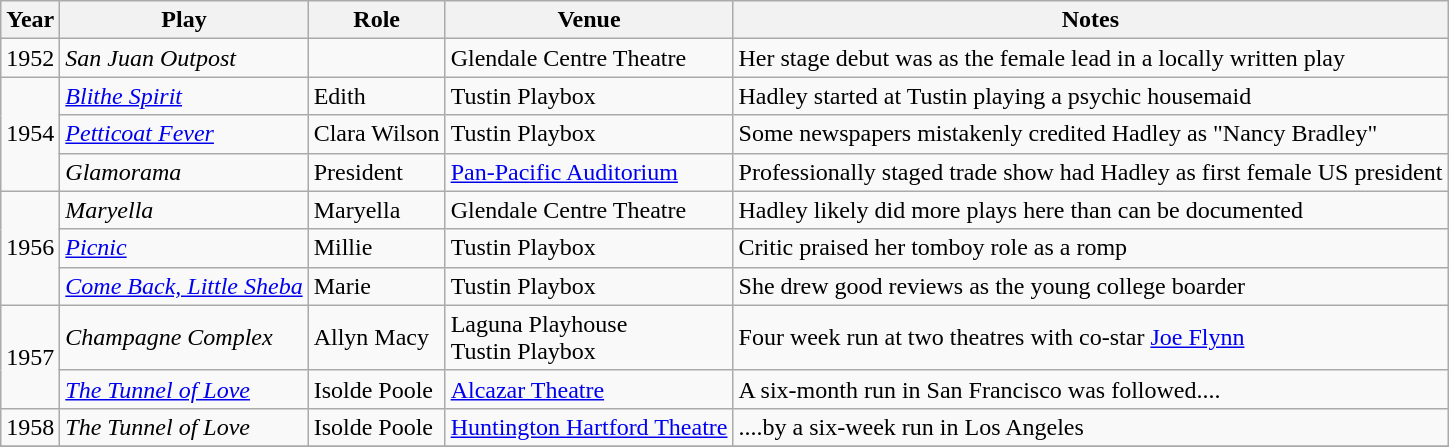<table class="wikitable sortable plainrowheaders">
<tr>
<th scope="col">Year</th>
<th scope="col">Play</th>
<th scope="col">Role</th>
<th scope="col">Venue</th>
<th scope="col">Notes</th>
</tr>
<tr>
<td>1952</td>
<td><em>San Juan Outpost</em></td>
<td></td>
<td>Glendale Centre Theatre</td>
<td>Her stage debut was as the female lead in a locally written play</td>
</tr>
<tr>
<td rowspan=3>1954</td>
<td><em><a href='#'>Blithe Spirit</a></em></td>
<td>Edith</td>
<td>Tustin Playbox</td>
<td>Hadley started at Tustin playing a psychic housemaid</td>
</tr>
<tr>
<td><em><a href='#'>Petticoat Fever</a></em></td>
<td>Clara Wilson</td>
<td>Tustin Playbox</td>
<td>Some newspapers mistakenly credited Hadley as "Nancy Bradley"</td>
</tr>
<tr>
<td><em>Glamorama</em></td>
<td>President</td>
<td><a href='#'>Pan-Pacific Auditorium</a></td>
<td>Professionally staged trade show had Hadley as first female US president</td>
</tr>
<tr>
<td rowspan=3>1956</td>
<td><em>Maryella</em></td>
<td>Maryella</td>
<td>Glendale Centre Theatre</td>
<td>Hadley likely did more plays here than can be documented </td>
</tr>
<tr>
<td><em><a href='#'>Picnic</a></em></td>
<td>Millie</td>
<td>Tustin Playbox</td>
<td>Critic praised her tomboy role as a romp</td>
</tr>
<tr>
<td><em><a href='#'>Come Back, Little Sheba</a></em></td>
<td>Marie</td>
<td>Tustin Playbox</td>
<td>She drew good reviews as the young college boarder</td>
</tr>
<tr>
<td rowspan=2>1957</td>
<td><em>Champagne Complex</em></td>
<td>Allyn Macy</td>
<td>Laguna Playhouse<br>Tustin Playbox</td>
<td>Four week run at two theatres with co-star <a href='#'>Joe Flynn</a></td>
</tr>
<tr>
<td><em><a href='#'>The Tunnel of Love</a></em></td>
<td>Isolde Poole</td>
<td><a href='#'>Alcazar Theatre</a></td>
<td>A six-month run in San Francisco was followed....</td>
</tr>
<tr>
<td>1958</td>
<td><em>The Tunnel of Love</em></td>
<td>Isolde Poole</td>
<td><a href='#'>Huntington Hartford Theatre</a></td>
<td>....by a six-week run in Los Angeles</td>
</tr>
<tr>
</tr>
</table>
